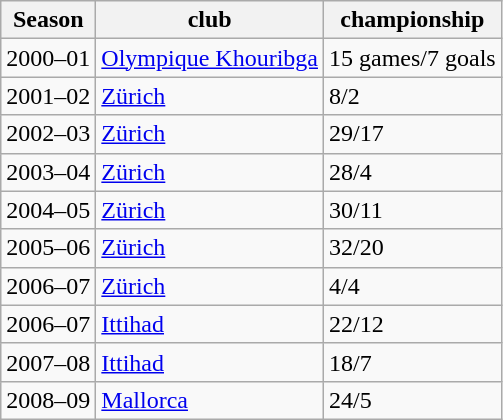<table class="wikitable" border="1">
<tr>
<th>Season</th>
<th>club</th>
<th>championship</th>
</tr>
<tr>
<td>2000–01</td>
<td><a href='#'>Olympique Khouribga</a></td>
<td>15 games/7 goals</td>
</tr>
<tr>
<td>2001–02</td>
<td><a href='#'>Zürich</a></td>
<td>8/2</td>
</tr>
<tr>
<td>2002–03</td>
<td><a href='#'>Zürich</a></td>
<td>29/17</td>
</tr>
<tr>
<td>2003–04</td>
<td><a href='#'>Zürich</a></td>
<td>28/4</td>
</tr>
<tr>
<td>2004–05</td>
<td><a href='#'>Zürich</a></td>
<td>30/11</td>
</tr>
<tr>
<td>2005–06</td>
<td><a href='#'>Zürich</a></td>
<td>32/20</td>
</tr>
<tr>
<td>2006–07</td>
<td><a href='#'>Zürich</a></td>
<td>4/4</td>
</tr>
<tr>
<td>2006–07</td>
<td><a href='#'>Ittihad</a></td>
<td>22/12</td>
</tr>
<tr>
<td>2007–08</td>
<td><a href='#'>Ittihad</a></td>
<td>18/7</td>
</tr>
<tr>
<td>2008–09</td>
<td><a href='#'>Mallorca</a></td>
<td>24/5</td>
</tr>
</table>
